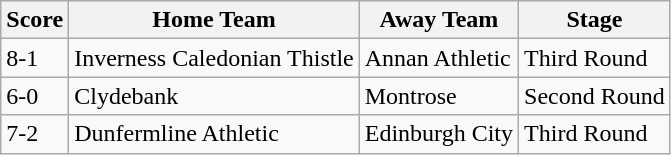<table class="wikitable">
<tr>
<th>Score</th>
<th>Home Team</th>
<th>Away Team</th>
<th>Stage</th>
</tr>
<tr>
<td>8-1</td>
<td>Inverness Caledonian Thistle</td>
<td>Annan Athletic</td>
<td>Third Round</td>
</tr>
<tr>
<td>6-0</td>
<td>Clydebank</td>
<td>Montrose</td>
<td>Second Round</td>
</tr>
<tr>
<td>7-2</td>
<td>Dunfermline Athletic</td>
<td>Edinburgh City</td>
<td>Third Round</td>
</tr>
</table>
